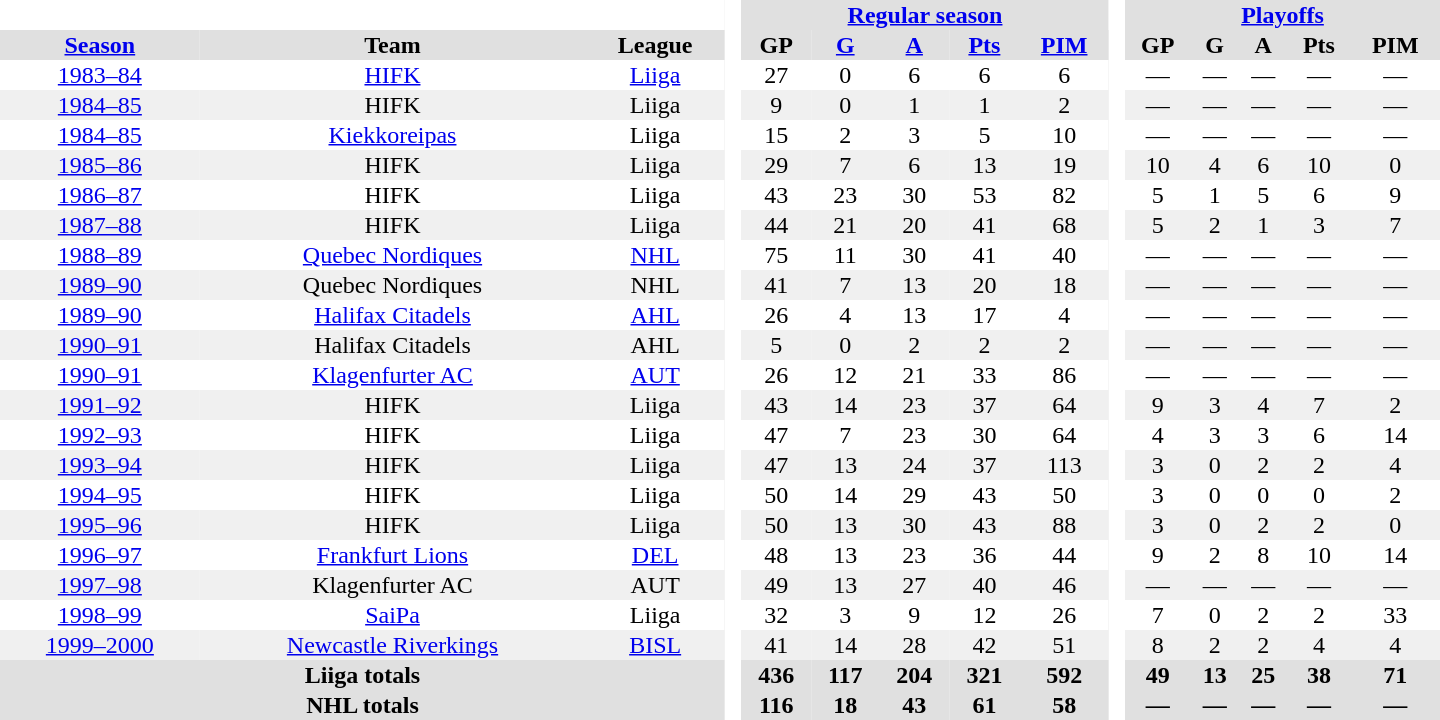<table border="0" cellpadding="1" cellspacing="0" style="text-align:center; width:60em">
<tr bgcolor="#e0e0e0">
<th colspan="3" bgcolor="#ffffff"> </th>
<th rowspan="99" bgcolor="#ffffff"> </th>
<th colspan="5"><a href='#'>Regular season</a></th>
<th rowspan="99" bgcolor="#ffffff"> </th>
<th colspan="5"><a href='#'>Playoffs</a></th>
</tr>
<tr bgcolor="#e0e0e0">
<th><a href='#'>Season</a></th>
<th>Team</th>
<th>League</th>
<th>GP</th>
<th><a href='#'>G</a></th>
<th><a href='#'>A</a></th>
<th><a href='#'>Pts</a></th>
<th><a href='#'>PIM</a></th>
<th>GP</th>
<th>G</th>
<th>A</th>
<th>Pts</th>
<th>PIM</th>
</tr>
<tr>
<td><a href='#'>1983–84</a></td>
<td><a href='#'>HIFK</a></td>
<td><a href='#'>Liiga</a></td>
<td>27</td>
<td>0</td>
<td>6</td>
<td>6</td>
<td>6</td>
<td>—</td>
<td>—</td>
<td>—</td>
<td>—</td>
<td>—</td>
</tr>
<tr bgcolor="#f0f0f0">
<td><a href='#'>1984–85</a></td>
<td>HIFK</td>
<td>Liiga</td>
<td>9</td>
<td>0</td>
<td>1</td>
<td>1</td>
<td>2</td>
<td>—</td>
<td>—</td>
<td>—</td>
<td>—</td>
<td>—</td>
</tr>
<tr>
<td><a href='#'>1984–85</a></td>
<td><a href='#'>Kiekkoreipas</a></td>
<td>Liiga</td>
<td>15</td>
<td>2</td>
<td>3</td>
<td>5</td>
<td>10</td>
<td>—</td>
<td>—</td>
<td>—</td>
<td>—</td>
<td>—</td>
</tr>
<tr bgcolor="#f0f0f0">
<td><a href='#'>1985–86</a></td>
<td>HIFK</td>
<td>Liiga</td>
<td>29</td>
<td>7</td>
<td>6</td>
<td>13</td>
<td>19</td>
<td>10</td>
<td>4</td>
<td>6</td>
<td>10</td>
<td>0</td>
</tr>
<tr>
<td><a href='#'>1986–87</a></td>
<td>HIFK</td>
<td>Liiga</td>
<td>43</td>
<td>23</td>
<td>30</td>
<td>53</td>
<td>82</td>
<td>5</td>
<td>1</td>
<td>5</td>
<td>6</td>
<td>9</td>
</tr>
<tr bgcolor="#f0f0f0">
<td><a href='#'>1987–88</a></td>
<td>HIFK</td>
<td>Liiga</td>
<td>44</td>
<td>21</td>
<td>20</td>
<td>41</td>
<td>68</td>
<td>5</td>
<td>2</td>
<td>1</td>
<td>3</td>
<td>7</td>
</tr>
<tr>
<td><a href='#'>1988–89</a></td>
<td><a href='#'>Quebec Nordiques</a></td>
<td><a href='#'>NHL</a></td>
<td>75</td>
<td>11</td>
<td>30</td>
<td>41</td>
<td>40</td>
<td>—</td>
<td>—</td>
<td>—</td>
<td>—</td>
<td>—</td>
</tr>
<tr bgcolor="#f0f0f0">
<td><a href='#'>1989–90</a></td>
<td>Quebec Nordiques</td>
<td>NHL</td>
<td>41</td>
<td>7</td>
<td>13</td>
<td>20</td>
<td>18</td>
<td>—</td>
<td>—</td>
<td>—</td>
<td>—</td>
<td>—</td>
</tr>
<tr>
<td><a href='#'>1989–90</a></td>
<td><a href='#'>Halifax Citadels</a></td>
<td><a href='#'>AHL</a></td>
<td>26</td>
<td>4</td>
<td>13</td>
<td>17</td>
<td>4</td>
<td>—</td>
<td>—</td>
<td>—</td>
<td>—</td>
<td>—</td>
</tr>
<tr bgcolor="#f0f0f0">
<td><a href='#'>1990–91</a></td>
<td>Halifax Citadels</td>
<td>AHL</td>
<td>5</td>
<td>0</td>
<td>2</td>
<td>2</td>
<td>2</td>
<td>—</td>
<td>—</td>
<td>—</td>
<td>—</td>
<td>—</td>
</tr>
<tr>
<td><a href='#'>1990–91</a></td>
<td><a href='#'>Klagenfurter AC</a></td>
<td><a href='#'>AUT</a></td>
<td>26</td>
<td>12</td>
<td>21</td>
<td>33</td>
<td>86</td>
<td>—</td>
<td>—</td>
<td>—</td>
<td>—</td>
<td>—</td>
</tr>
<tr bgcolor="#f0f0f0">
<td><a href='#'>1991–92</a></td>
<td>HIFK</td>
<td>Liiga</td>
<td>43</td>
<td>14</td>
<td>23</td>
<td>37</td>
<td>64</td>
<td>9</td>
<td>3</td>
<td>4</td>
<td>7</td>
<td>2</td>
</tr>
<tr>
<td><a href='#'>1992–93</a></td>
<td>HIFK</td>
<td>Liiga</td>
<td>47</td>
<td>7</td>
<td>23</td>
<td>30</td>
<td>64</td>
<td>4</td>
<td>3</td>
<td>3</td>
<td>6</td>
<td>14</td>
</tr>
<tr bgcolor="#f0f0f0">
<td><a href='#'>1993–94</a></td>
<td>HIFK</td>
<td>Liiga</td>
<td>47</td>
<td>13</td>
<td>24</td>
<td>37</td>
<td>113</td>
<td>3</td>
<td>0</td>
<td>2</td>
<td>2</td>
<td>4</td>
</tr>
<tr>
<td><a href='#'>1994–95</a></td>
<td>HIFK</td>
<td>Liiga</td>
<td>50</td>
<td>14</td>
<td>29</td>
<td>43</td>
<td>50</td>
<td>3</td>
<td>0</td>
<td>0</td>
<td>0</td>
<td>2</td>
</tr>
<tr bgcolor="#f0f0f0">
<td><a href='#'>1995–96</a></td>
<td>HIFK</td>
<td>Liiga</td>
<td>50</td>
<td>13</td>
<td>30</td>
<td>43</td>
<td>88</td>
<td>3</td>
<td>0</td>
<td>2</td>
<td>2</td>
<td>0</td>
</tr>
<tr>
<td><a href='#'>1996–97</a></td>
<td><a href='#'>Frankfurt Lions</a></td>
<td><a href='#'>DEL</a></td>
<td>48</td>
<td>13</td>
<td>23</td>
<td>36</td>
<td>44</td>
<td>9</td>
<td>2</td>
<td>8</td>
<td>10</td>
<td>14</td>
</tr>
<tr bgcolor="#f0f0f0">
<td><a href='#'>1997–98</a></td>
<td>Klagenfurter AC</td>
<td>AUT</td>
<td>49</td>
<td>13</td>
<td>27</td>
<td>40</td>
<td>46</td>
<td>—</td>
<td>—</td>
<td>—</td>
<td>—</td>
<td>—</td>
</tr>
<tr>
<td><a href='#'>1998–99</a></td>
<td><a href='#'>SaiPa</a></td>
<td>Liiga</td>
<td>32</td>
<td>3</td>
<td>9</td>
<td>12</td>
<td>26</td>
<td>7</td>
<td>0</td>
<td>2</td>
<td>2</td>
<td>33</td>
</tr>
<tr bgcolor="#f0f0f0">
<td><a href='#'>1999–2000</a></td>
<td><a href='#'>Newcastle Riverkings</a></td>
<td><a href='#'>BISL</a></td>
<td>41</td>
<td>14</td>
<td>28</td>
<td>42</td>
<td>51</td>
<td>8</td>
<td>2</td>
<td>2</td>
<td>4</td>
<td>4</td>
</tr>
<tr>
</tr>
<tr bgcolor="#e0e0e0">
<th colspan="3">Liiga totals</th>
<th>436</th>
<th>117</th>
<th>204</th>
<th>321</th>
<th>592</th>
<th>49</th>
<th>13</th>
<th>25</th>
<th>38</th>
<th>71</th>
</tr>
<tr bgcolor="#e0e0e0">
<th colspan="3">NHL totals</th>
<th>116</th>
<th>18</th>
<th>43</th>
<th>61</th>
<th>58</th>
<th>—</th>
<th>—</th>
<th>—</th>
<th>—</th>
<th>—</th>
</tr>
</table>
